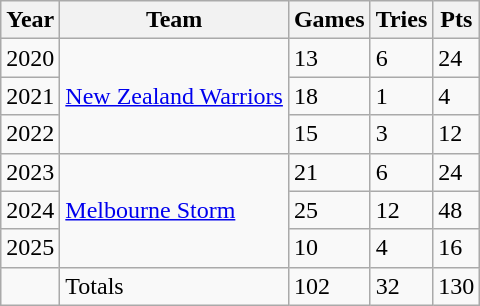<table class="wikitable">
<tr>
<th>Year</th>
<th>Team</th>
<th>Games</th>
<th>Tries</th>
<th>Pts</th>
</tr>
<tr>
<td>2020</td>
<td rowspan="3"> <a href='#'>New Zealand Warriors</a></td>
<td>13</td>
<td>6</td>
<td>24</td>
</tr>
<tr>
<td>2021</td>
<td>18</td>
<td>1</td>
<td>4</td>
</tr>
<tr>
<td>2022</td>
<td>15</td>
<td>3</td>
<td>12</td>
</tr>
<tr>
<td>2023</td>
<td rowspan="3"> <a href='#'>Melbourne Storm</a></td>
<td>21</td>
<td>6</td>
<td>24</td>
</tr>
<tr>
<td>2024</td>
<td>25</td>
<td>12</td>
<td>48</td>
</tr>
<tr>
<td>2025</td>
<td>10</td>
<td>4</td>
<td>16</td>
</tr>
<tr>
<td></td>
<td>Totals</td>
<td>102</td>
<td>32</td>
<td>130</td>
</tr>
</table>
